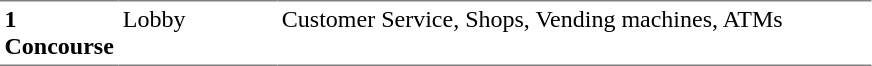<table table border=0 cellspacing=0 cellpadding=3>
<tr>
<td style="border-bottom:solid 1px gray; border-top:solid 1px gray;" valign=top width=50><strong>1<br>Concourse</strong></td>
<td style="border-bottom:solid 1px gray; border-top:solid 1px gray;" valign=top width=100>Lobby</td>
<td style="border-bottom:solid 1px gray; border-top:solid 1px gray;" valign=top width=390>Customer Service, Shops, Vending machines, ATMs</td>
</tr>
</table>
